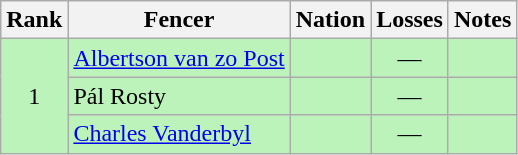<table class="wikitable sortable" style="text-align:center">
<tr>
<th>Rank</th>
<th>Fencer</th>
<th>Nation</th>
<th>Losses</th>
<th>Notes</th>
</tr>
<tr bgcolor=bbf3bb>
<td rowspan=3>1</td>
<td align=left><a href='#'>Albertson van zo Post</a></td>
<td align=left></td>
<td>—</td>
<td></td>
</tr>
<tr bgcolor=bbf3bb>
<td align=left>Pál Rosty</td>
<td align=left></td>
<td>—</td>
<td></td>
</tr>
<tr bgcolor=bbf3bb>
<td align=left><a href='#'>Charles Vanderbyl</a></td>
<td align=left></td>
<td>—</td>
<td></td>
</tr>
</table>
